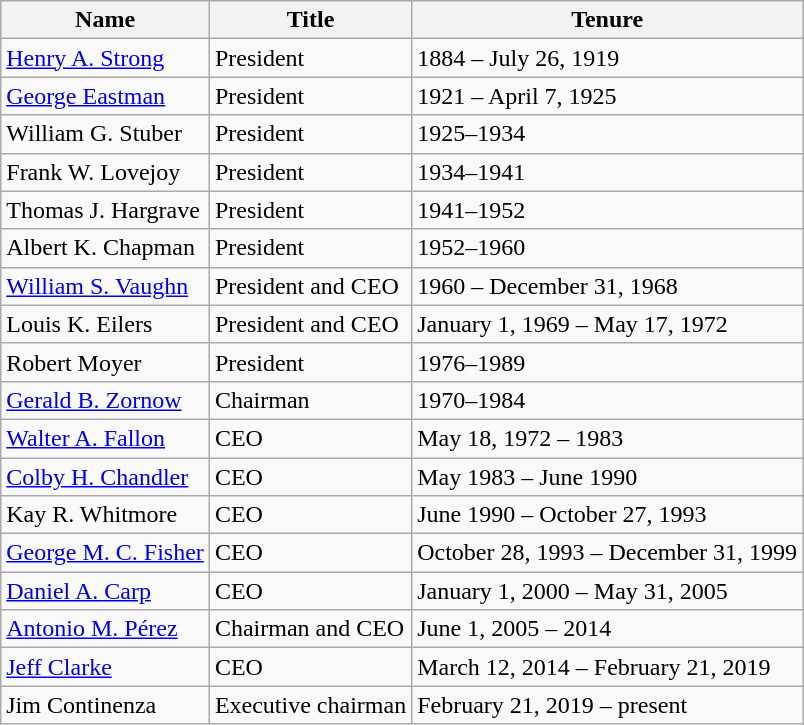<table class="wikitable">
<tr>
<th>Name</th>
<th>Title</th>
<th>Tenure</th>
</tr>
<tr>
<td><a href='#'>Henry A. Strong</a></td>
<td>President</td>
<td>1884 – July 26, 1919</td>
</tr>
<tr>
<td><a href='#'>George Eastman</a></td>
<td>President</td>
<td>1921 – April 7, 1925</td>
</tr>
<tr>
<td>William G. Stuber</td>
<td>President</td>
<td>1925–1934</td>
</tr>
<tr>
<td>Frank W. Lovejoy</td>
<td>President</td>
<td>1934–1941</td>
</tr>
<tr>
<td>Thomas J. Hargrave</td>
<td>President</td>
<td>1941–1952</td>
</tr>
<tr>
<td>Albert K. Chapman</td>
<td>President</td>
<td>1952–1960</td>
</tr>
<tr>
<td><a href='#'>William S. Vaughn</a></td>
<td>President and CEO</td>
<td>1960 – December 31, 1968</td>
</tr>
<tr>
<td>Louis K. Eilers</td>
<td>President and CEO</td>
<td>January 1, 1969 – May 17, 1972</td>
</tr>
<tr>
<td>Robert Moyer</td>
<td>President</td>
<td>1976–1989</td>
</tr>
<tr>
<td><a href='#'>Gerald B. Zornow</a></td>
<td>Chairman</td>
<td>1970–1984</td>
</tr>
<tr>
<td><a href='#'>Walter A. Fallon</a></td>
<td>CEO</td>
<td>May 18, 1972 – 1983</td>
</tr>
<tr>
<td><a href='#'>Colby H. Chandler</a></td>
<td>CEO</td>
<td>May 1983 – June 1990</td>
</tr>
<tr>
<td>Kay R. Whitmore</td>
<td>CEO</td>
<td>June 1990 – October 27, 1993</td>
</tr>
<tr>
<td><a href='#'>George M. C. Fisher</a></td>
<td>CEO</td>
<td>October 28, 1993 – December 31, 1999</td>
</tr>
<tr>
<td><a href='#'>Daniel A. Carp</a></td>
<td>CEO</td>
<td>January 1, 2000 – May 31, 2005</td>
</tr>
<tr>
<td><a href='#'>Antonio M. Pérez</a></td>
<td>Chairman and CEO</td>
<td>June 1, 2005 – 2014</td>
</tr>
<tr>
<td><a href='#'>Jeff Clarke</a></td>
<td>CEO</td>
<td>March 12, 2014 – February 21, 2019</td>
</tr>
<tr>
<td>Jim Continenza</td>
<td>Executive chairman</td>
<td>February 21, 2019 – present</td>
</tr>
</table>
